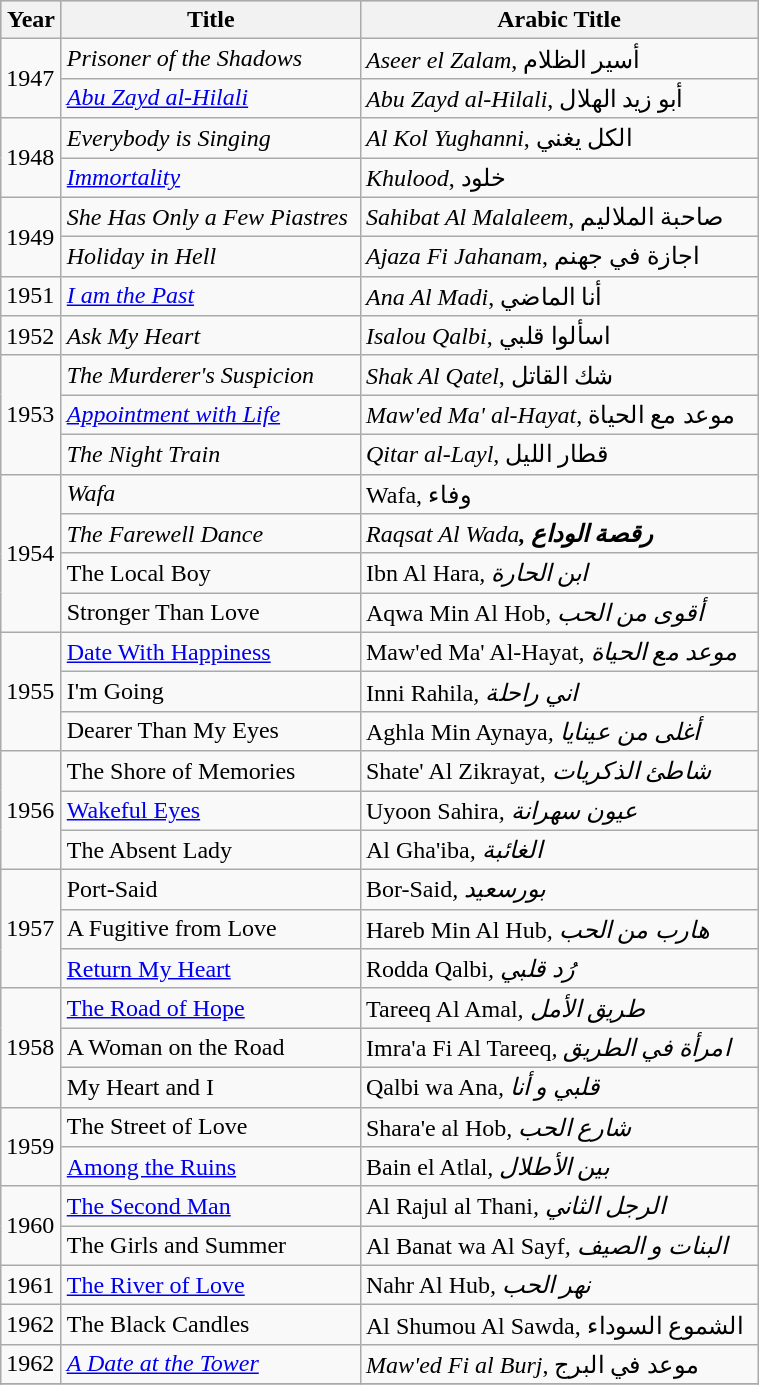<table class="wikitable" style="width: 40%;">
<tr bgcolor="#CCCCCC">
<th>Year</th>
<th>Title</th>
<th>Arabic Title</th>
</tr>
<tr>
<td rowspan="2">1947</td>
<td><em>Prisoner of the Shadows</em></td>
<td><em>Aseer el Zalam</em>, أسير الظلام</td>
</tr>
<tr>
<td><em><a href='#'>Abu Zayd al-Hilali</a></em></td>
<td><em>Abu Zayd al-Hilali</em>, أبو زيد الهلال</td>
</tr>
<tr>
<td rowspan="2">1948</td>
<td><em>Everybody is Singing</em></td>
<td><em>Al Kol Yughanni</em>, الكل يغني</td>
</tr>
<tr>
<td><em><a href='#'>Immortality</a></em></td>
<td><em>Khulood</em>, خلود</td>
</tr>
<tr>
<td rowspan="2">1949</td>
<td><em>She Has Only a Few Piastres</em></td>
<td><em>Sahibat Al Malaleem</em>, صاحبة الملاليم</td>
</tr>
<tr>
<td><em>Holiday in Hell</em></td>
<td><em>Ajaza Fi Jahanam</em>, اجازة في جهنم</td>
</tr>
<tr>
<td rowspan="1">1951</td>
<td><em><a href='#'>I am the Past</a></em></td>
<td><em>Ana Al Madi</em>, أنا الماضي</td>
</tr>
<tr>
<td>1952</td>
<td><em>Ask My Heart</em></td>
<td><em>Isalou Qalbi</em>, اسألوا قلبي</td>
</tr>
<tr>
<td rowspan="3">1953</td>
<td><em>The Murderer's Suspicion</em></td>
<td><em>Shak Al Qatel</em>, شك القاتل</td>
</tr>
<tr>
<td><em><a href='#'>Appointment with Life</a></em></td>
<td><em>Maw'ed Ma' al-Hayat</em>, موعد مع الحياة</td>
</tr>
<tr>
<td><em>The Night Train</em></td>
<td><em>Qitar al-Layl</em>, قطار الليل</td>
</tr>
<tr>
<td rowspan="4">1954</td>
<td><em>Wafa<strong></td>
<td></em>Wafa</strong>, وفاء</td>
</tr>
<tr>
<td><em>The Farewell Dance</em></td>
<td><em>Raqsat Al Wada<strong>, رقصة الوداع</td>
</tr>
<tr>
<td></em>The Local Boy<em></td>
<td></em>Ibn Al Hara<em>, ابن الحارة</td>
</tr>
<tr>
<td></em>Stronger Than Love<em></td>
<td></em>Aqwa Min Al Hob<em>, أقوى من الحب</td>
</tr>
<tr>
<td rowspan="3">1955</td>
<td></em><a href='#'>Date With Happiness</a><em></td>
<td></em>Maw'ed  Ma' Al-Hayat<em>, موعد مع الحياة</td>
</tr>
<tr>
<td></em>I'm Going<em></td>
<td></em>Inni Rahila<em>, اني راحلة</td>
</tr>
<tr>
<td></em>Dearer Than My Eyes<em></td>
<td></em>Aghla Min Aynaya<em>, أغلى من عينايا</td>
</tr>
<tr>
<td rowspan="3">1956</td>
<td></em>The Shore of Memories<em></td>
<td></em>Shate' Al Zikrayat<em>, شاطئ الذكريات</td>
</tr>
<tr>
<td></em><a href='#'>Wakeful Eyes</a><em></td>
<td></em>Uyoon Sahira<em>, عيون سهرانة</td>
</tr>
<tr>
<td></em>The Absent Lady<em></td>
<td></em>Al Gha'iba<em>, الغائبة</td>
</tr>
<tr>
<td rowspan="3">1957</td>
<td></em>Port-Said<em></td>
<td></em>Bor-Said<em>, بورسعيد</td>
</tr>
<tr>
<td></em>A Fugitive from Love<em></td>
<td></em>Hareb Min Al Hub<em>, هارب من الحب</td>
</tr>
<tr>
<td></em><a href='#'>Return My Heart</a><em></td>
<td></em>Rodda Qalbi<em>, رُد قلبي</td>
</tr>
<tr>
<td rowspan="3">1958</td>
<td></em><a href='#'>The Road of Hope</a><em></td>
<td></em>Tareeq Al Amal<em>, طريق الأمل</td>
</tr>
<tr>
<td></em>A Woman on the Road<em></td>
<td></em>Imra'a Fi Al Tareeq<em>, امرأة في الطريق</td>
</tr>
<tr>
<td></em>My Heart and I<em></td>
<td></em>Qalbi wa Ana<em>, قلبي و أنا</td>
</tr>
<tr>
<td rowspan="2">1959</td>
<td></em>The Street of Love<em></td>
<td></em>Shara'e al Hob<em>, شارع الحب</td>
</tr>
<tr>
<td></em><a href='#'>Among the Ruins</a><em></td>
<td></em>Bain el Atlal<em>, بين الأطلال</td>
</tr>
<tr>
<td rowspan="2">1960</td>
<td></em><a href='#'>The Second Man</a><em></td>
<td></em>Al Rajul al Thani<em>, الرجل الثاني</td>
</tr>
<tr>
<td></em>The Girls and Summer<em></td>
<td></em>Al Banat wa Al Sayf<em>, البنات و الصيف</td>
</tr>
<tr>
<td>1961</td>
<td></em><a href='#'>The River of Love</a><em></td>
<td></em>Nahr Al Hub<em>, نهر الحب</td>
</tr>
<tr>
<td>1962</td>
<td></em>The Black Candles<em></td>
<td></em>Al Shumou Al Sawda</strong>, الشموع السوداء</td>
</tr>
<tr>
<td>1962</td>
<td><em><a href='#'>A Date at the Tower</a></em></td>
<td><em>Maw'ed Fi al Burj</em>, موعد في البرج</td>
</tr>
<tr>
</tr>
</table>
